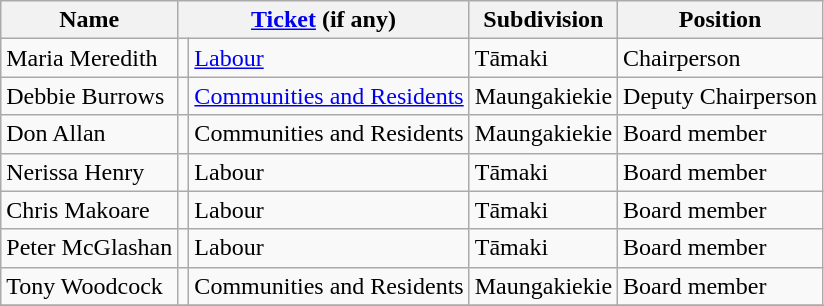<table class="wikitable">
<tr>
<th>Name</th>
<th colspan="2"><a href='#'>Ticket</a> (if any)</th>
<th>Subdivision</th>
<th>Position</th>
</tr>
<tr>
<td>Maria Meredith</td>
<td bgcolor=></td>
<td><a href='#'>Labour</a></td>
<td>Tāmaki</td>
<td>Chairperson</td>
</tr>
<tr>
<td>Debbie Burrows</td>
<td bgcolor=></td>
<td><a href='#'>Communities and Residents</a></td>
<td>Maungakiekie</td>
<td>Deputy Chairperson</td>
</tr>
<tr>
<td>Don Allan</td>
<td bgcolor=></td>
<td>Communities and Residents</td>
<td>Maungakiekie</td>
<td>Board member</td>
</tr>
<tr>
<td>Nerissa Henry</td>
<td bgcolor=></td>
<td>Labour</td>
<td>Tāmaki</td>
<td>Board member</td>
</tr>
<tr>
<td>Chris Makoare</td>
<td bgcolor=></td>
<td>Labour</td>
<td>Tāmaki</td>
<td>Board member</td>
</tr>
<tr>
<td>Peter McGlashan</td>
<td bgcolor=></td>
<td>Labour</td>
<td>Tāmaki</td>
<td>Board member</td>
</tr>
<tr>
<td>Tony Woodcock</td>
<td bgcolor=></td>
<td>Communities and Residents</td>
<td>Maungakiekie</td>
<td>Board member</td>
</tr>
<tr>
</tr>
</table>
